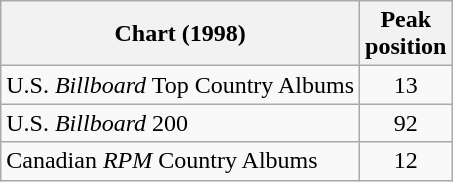<table class="wikitable">
<tr>
<th>Chart (1998)</th>
<th>Peak<br>position</th>
</tr>
<tr>
<td>U.S. <em>Billboard</em> Top Country Albums</td>
<td align="center">13</td>
</tr>
<tr>
<td>U.S. <em>Billboard</em> 200</td>
<td align="center">92</td>
</tr>
<tr>
<td>Canadian <em>RPM</em> Country Albums</td>
<td align="center">12</td>
</tr>
</table>
